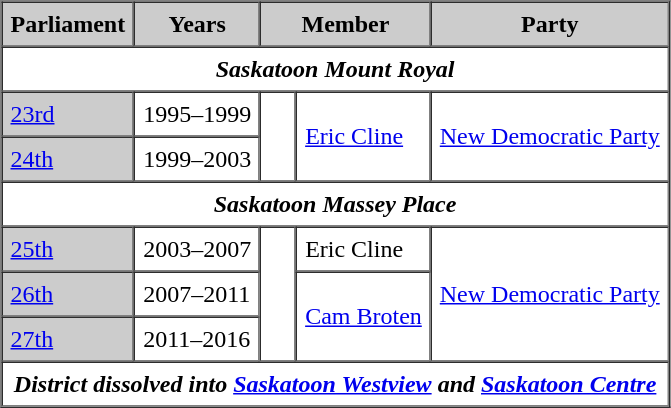<table border=1 cellpadding=5 cellspacing=0>
<tr bgcolor="CCCCCC">
<th>Parliament</th>
<th>Years</th>
<th colspan="2">Member</th>
<th>Party</th>
</tr>
<tr>
<td colspan="5" align="center"><strong><em>Saskatoon Mount Royal</em></strong></td>
</tr>
<tr>
<td bgcolor="CCCCCC"><a href='#'>23rd</a></td>
<td>1995–1999</td>
<td rowspan="2" >   </td>
<td rowspan="2"><a href='#'>Eric Cline</a></td>
<td rowspan="2"><a href='#'>New Democratic Party</a></td>
</tr>
<tr>
<td bgcolor="CCCCCC"><a href='#'>24th</a></td>
<td>1999–2003</td>
</tr>
<tr>
<td colspan="5" align="center"><strong><em>Saskatoon Massey Place</em></strong></td>
</tr>
<tr>
<td bgcolor="CCCCCC"><a href='#'>25th</a></td>
<td>2003–2007</td>
<td rowspan="3" >   </td>
<td>Eric Cline</td>
<td rowspan="3"><a href='#'>New Democratic Party</a></td>
</tr>
<tr>
<td bgcolor="CCCCCC"><a href='#'>26th</a></td>
<td>2007–2011</td>
<td rowspan="2"><a href='#'>Cam Broten</a></td>
</tr>
<tr>
<td bgcolor="CCCCCC"><a href='#'>27th</a></td>
<td>2011–2016</td>
</tr>
<tr>
<td colspan="5" align="center"><strong><em>District dissolved into <a href='#'>Saskatoon Westview</a> and <a href='#'>Saskatoon Centre</a></em></strong></td>
</tr>
<tr>
</tr>
</table>
